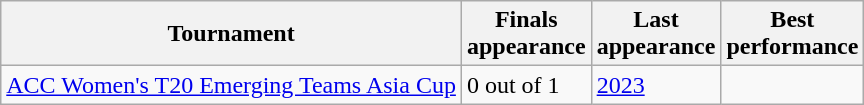<table class="wikitable sortable" style="text-align:left;">
<tr>
<th>Tournament</th>
<th data-sort-type="number">Finals<br>appearance</th>
<th>Last<br>appearance</th>
<th>Best<br>performance</th>
</tr>
<tr>
<td><a href='#'>ACC Women's T20 Emerging Teams Asia Cup</a></td>
<td>0 out of 1</td>
<td><a href='#'>2023</a></td>
<td></td>
</tr>
</table>
